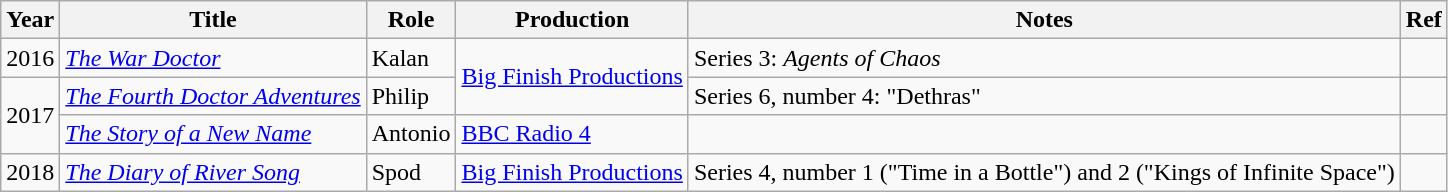<table class="wikitable">
<tr>
<th>Year</th>
<th>Title</th>
<th>Role</th>
<th>Production</th>
<th class="unsortable">Notes</th>
<th class="unsortable">Ref</th>
</tr>
<tr>
<td>2016</td>
<td><em><a href='#'>The War Doctor</a></em></td>
<td>Kalan</td>
<td rowspan="2"><a href='#'>Big Finish Productions</a></td>
<td>Series 3: <em>Agents of Chaos</em></td>
<td></td>
</tr>
<tr>
<td rowspan="2">2017</td>
<td><em><a href='#'>The Fourth Doctor Adventures</a></em></td>
<td>Philip</td>
<td>Series 6, number 4: "Dethras"</td>
<td></td>
</tr>
<tr>
<td><em><a href='#'>The Story of a New Name</a></em></td>
<td>Antonio</td>
<td><a href='#'>BBC Radio 4</a></td>
<td></td>
<td></td>
</tr>
<tr>
<td>2018</td>
<td><em><a href='#'>The Diary of River Song</a></em></td>
<td>Spod</td>
<td><a href='#'>Big Finish Productions</a></td>
<td>Series 4, number 1 ("Time in a Bottle") and 2 ("Kings of Infinite Space")</td>
<td></td>
</tr>
</table>
